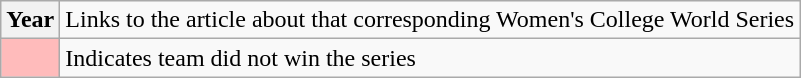<table class=wikitable>
<tr>
<th scope="row">Year</th>
<td>Links to the article about that corresponding Women's College World Series</td>
</tr>
<tr>
<th scope="row" style="background:#fbb;"></th>
<td>Indicates team did not win the series</td>
</tr>
</table>
